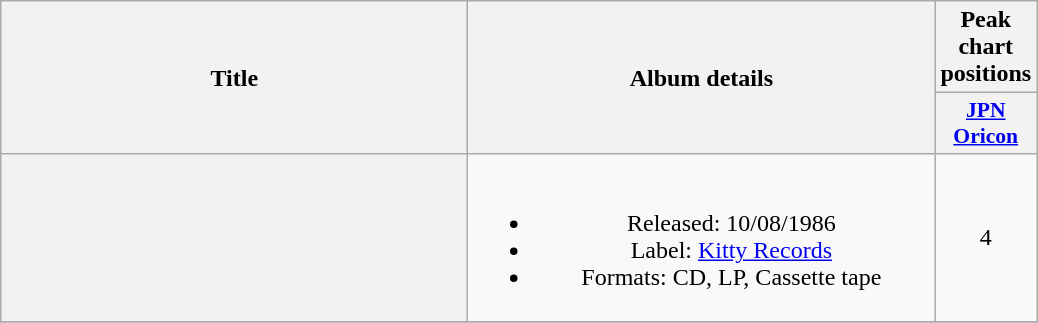<table class="wikitable plainrowheaders" style="text-align:center;">
<tr>
<th scope="col" rowspan="2" style="width:19em;">Title</th>
<th scope="col" rowspan="2" style="width:19em;">Album details</th>
<th scope="col">Peak<br>chart<br>positions</th>
</tr>
<tr>
<th scope="col" style="width:2.9em;font-size:90%;"><a href='#'>JPN<br>Oricon</a><br></th>
</tr>
<tr>
<th scope="row"></th>
<td><br><ul><li>Released: 10/08/1986</li><li>Label: <a href='#'>Kitty Records</a></li><li>Formats: CD, LP, Cassette tape</li></ul></td>
<td>4</td>
</tr>
<tr>
</tr>
</table>
